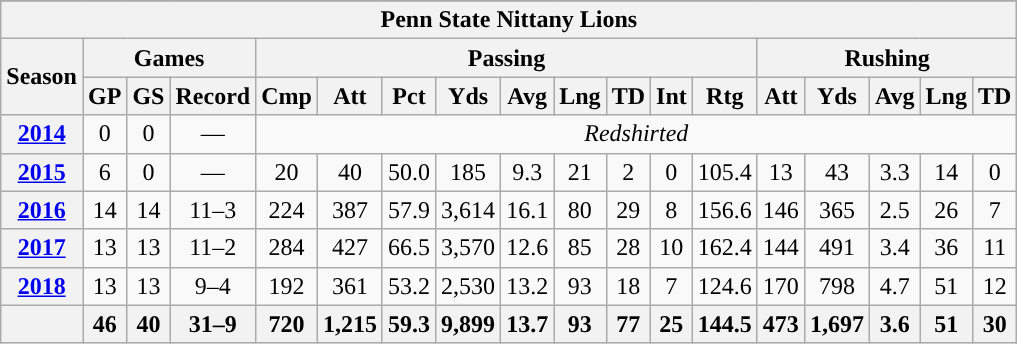<table class=wikitable style="text-align:center;">
<tr>
</tr>
<tr>
<th colspan="18">Penn State Nittany Lions</th>
</tr>
<tr>
<th rowspan="2">Season</th>
<th colspan="3">Games</th>
<th colspan="9">Passing</th>
<th colspan="5">Rushing</th>
</tr>
<tr>
<th>GP</th>
<th>GS</th>
<th>Record</th>
<th>Cmp</th>
<th>Att</th>
<th>Pct</th>
<th>Yds</th>
<th>Avg</th>
<th>Lng</th>
<th>TD</th>
<th>Int</th>
<th>Rtg</th>
<th>Att</th>
<th>Yds</th>
<th>Avg</th>
<th>Lng</th>
<th>TD</th>
</tr>
<tr>
<th><a href='#'>2014</a></th>
<td>0</td>
<td>0</td>
<td>—</td>
<td colspan="14"><em>Redshirted </em></td>
</tr>
<tr>
<th><a href='#'>2015</a></th>
<td>6</td>
<td>0</td>
<td>—</td>
<td>20</td>
<td>40</td>
<td>50.0</td>
<td>185</td>
<td>9.3</td>
<td>21</td>
<td>2</td>
<td>0</td>
<td>105.4</td>
<td>13</td>
<td>43</td>
<td>3.3</td>
<td>14</td>
<td>0</td>
</tr>
<tr>
<th><a href='#'>2016</a></th>
<td>14</td>
<td>14</td>
<td>11–3</td>
<td>224</td>
<td>387</td>
<td>57.9</td>
<td>3,614</td>
<td>16.1</td>
<td>80</td>
<td>29</td>
<td>8</td>
<td>156.6</td>
<td>146</td>
<td>365</td>
<td>2.5</td>
<td>26</td>
<td>7</td>
</tr>
<tr>
<th><a href='#'>2017</a></th>
<td>13</td>
<td>13</td>
<td>11–2</td>
<td>284</td>
<td>427</td>
<td>66.5</td>
<td>3,570</td>
<td>12.6</td>
<td>85</td>
<td>28</td>
<td>10</td>
<td>162.4</td>
<td>144</td>
<td>491</td>
<td>3.4</td>
<td>36</td>
<td>11</td>
</tr>
<tr>
<th><a href='#'>2018</a></th>
<td>13</td>
<td>13</td>
<td>9–4</td>
<td>192</td>
<td>361</td>
<td>53.2</td>
<td>2,530</td>
<td>13.2</td>
<td>93</td>
<td>18</td>
<td>7</td>
<td>124.6</td>
<td>170</td>
<td>798</td>
<td>4.7</td>
<td>51</td>
<td>12</td>
</tr>
<tr>
<th></th>
<th>46</th>
<th>40</th>
<th>31–9</th>
<th>720</th>
<th>1,215</th>
<th>59.3</th>
<th>9,899</th>
<th>13.7</th>
<th>93</th>
<th>77</th>
<th>25</th>
<th>144.5</th>
<th>473</th>
<th>1,697</th>
<th>3.6</th>
<th>51</th>
<th>30</th>
</tr>
</table>
